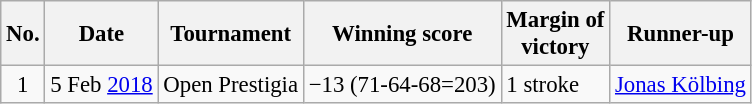<table class="wikitable" style="font-size:95%;">
<tr>
<th>No.</th>
<th>Date</th>
<th>Tournament</th>
<th>Winning score</th>
<th>Margin of<br>victory</th>
<th>Runner-up</th>
</tr>
<tr>
<td align=center>1</td>
<td align=right>5 Feb <a href='#'>2018</a></td>
<td>Open Prestigia</td>
<td>−13 (71-64-68=203)</td>
<td>1 stroke</td>
<td> <a href='#'>Jonas Kölbing</a></td>
</tr>
</table>
